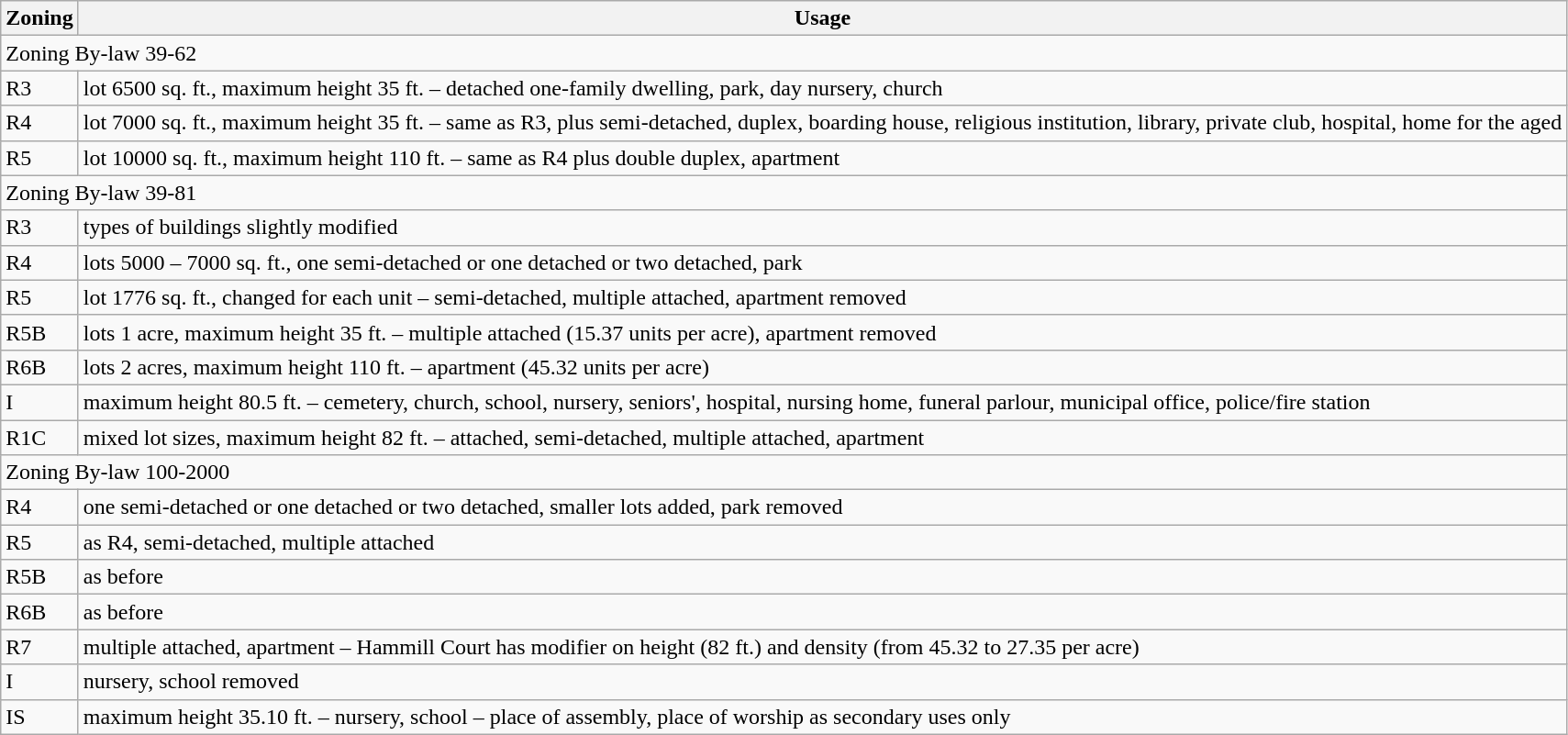<table class="wikitable">
<tr>
<th>Zoning</th>
<th>Usage</th>
</tr>
<tr>
<td colspan="2">Zoning By-law 39-62</td>
</tr>
<tr>
<td>R3</td>
<td>lot 6500 sq. ft., maximum height 35 ft. – detached one-family dwelling, park, day nursery, church</td>
</tr>
<tr>
<td>R4</td>
<td>lot 7000 sq. ft., maximum height 35 ft. – same as R3, plus semi-detached, duplex, boarding house, religious institution, library, private club, hospital, home for the aged</td>
</tr>
<tr>
<td>R5</td>
<td>lot 10000 sq. ft., maximum height 110 ft. – same as R4 plus double duplex, apartment</td>
</tr>
<tr>
<td colspan="2">Zoning By-law 39-81</td>
</tr>
<tr>
<td>R3</td>
<td>types of buildings slightly modified</td>
</tr>
<tr>
<td>R4</td>
<td>lots 5000 – 7000 sq. ft., one semi-detached or one detached or two detached, park</td>
</tr>
<tr>
<td>R5</td>
<td>lot 1776 sq. ft., changed for each unit – semi-detached, multiple attached, apartment removed</td>
</tr>
<tr>
<td>R5B</td>
<td>lots 1 acre, maximum height 35 ft. – multiple attached (15.37 units per acre), apartment removed</td>
</tr>
<tr>
<td>R6B</td>
<td>lots 2 acres, maximum height 110 ft. – apartment (45.32 units per acre)</td>
</tr>
<tr>
<td>I</td>
<td>maximum height 80.5 ft. –  cemetery, church, school, nursery, seniors', hospital, nursing home, funeral parlour, municipal office, police/fire station</td>
</tr>
<tr>
<td>R1C</td>
<td>mixed lot sizes, maximum height 82 ft. – attached, semi-detached, multiple attached, apartment</td>
</tr>
<tr>
<td colspan="2">Zoning By-law 100-2000</td>
</tr>
<tr>
<td>R4</td>
<td>one semi-detached or one detached or two detached, smaller lots added, park removed</td>
</tr>
<tr>
<td>R5</td>
<td>as R4, semi-detached, multiple attached</td>
</tr>
<tr>
<td>R5B</td>
<td>as before</td>
</tr>
<tr>
<td>R6B</td>
<td>as before</td>
</tr>
<tr>
<td>R7</td>
<td>multiple attached, apartment – Hammill Court has modifier on height (82 ft.) and density (from 45.32 to 27.35 per acre)</td>
</tr>
<tr>
<td>I</td>
<td>nursery, school removed</td>
</tr>
<tr>
<td>IS</td>
<td>maximum height 35.10 ft. – nursery, school – place of assembly, place of worship as secondary uses only</td>
</tr>
</table>
